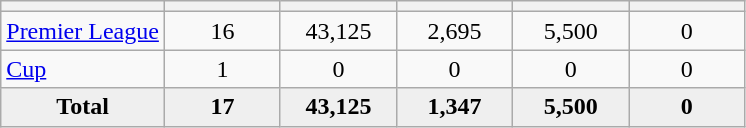<table class="wikitable" style="text-align: center;">
<tr>
<th></th>
<th style="width:70px;"></th>
<th style="width:70px;"></th>
<th style="width:70px;"></th>
<th style="width:70px;"></th>
<th style="width:70px;"></th>
</tr>
<tr>
<td align=left><a href='#'>Premier League</a></td>
<td>16</td>
<td>43,125</td>
<td>2,695</td>
<td>5,500</td>
<td>0</td>
</tr>
<tr>
<td align=left><a href='#'>Cup</a></td>
<td>1</td>
<td>0</td>
<td>0</td>
<td>0</td>
<td>0</td>
</tr>
<tr bgcolor="#EFEFEF">
<td><strong>Total</strong></td>
<td><strong>17</strong></td>
<td><strong>43,125</strong></td>
<td><strong>1,347</strong></td>
<td><strong>5,500</strong></td>
<td><strong>0</strong></td>
</tr>
</table>
